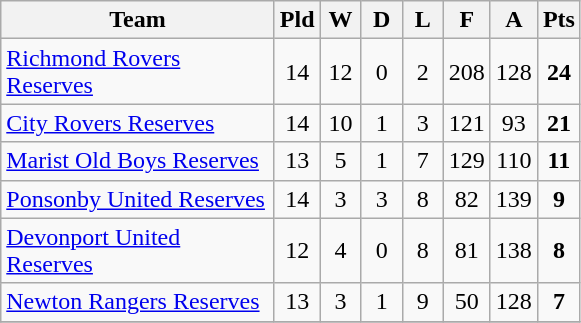<table class="wikitable" style="text-align:center;">
<tr>
<th width=175>Team</th>
<th width=20 abbr="Played">Pld</th>
<th width=20 abbr="Won">W</th>
<th width=20 abbr="Drawn">D</th>
<th width=20 abbr="Lost">L</th>
<th width=20 abbr="For">F</th>
<th width=20 abbr="Against">A</th>
<th width=20 abbr="Points">Pts</th>
</tr>
<tr>
<td style="text-align:left;"><a href='#'>Richmond Rovers Reserves</a></td>
<td>14</td>
<td>12</td>
<td>0</td>
<td>2</td>
<td>208</td>
<td>128</td>
<td><strong>24</strong></td>
</tr>
<tr>
<td style="text-align:left;"><a href='#'>City Rovers Reserves</a></td>
<td>14</td>
<td>10</td>
<td>1</td>
<td>3</td>
<td>121</td>
<td>93</td>
<td><strong>21</strong></td>
</tr>
<tr>
<td style="text-align:left;"><a href='#'>Marist Old Boys Reserves</a></td>
<td>13</td>
<td>5</td>
<td>1</td>
<td>7</td>
<td>129</td>
<td>110</td>
<td><strong>11</strong></td>
</tr>
<tr>
<td style="text-align:left;"><a href='#'>Ponsonby United Reserves</a></td>
<td>14</td>
<td>3</td>
<td>3</td>
<td>8</td>
<td>82</td>
<td>139</td>
<td><strong>9</strong></td>
</tr>
<tr>
<td style="text-align:left;"><a href='#'>Devonport United Reserves</a></td>
<td>12</td>
<td>4</td>
<td>0</td>
<td>8</td>
<td>81</td>
<td>138</td>
<td><strong>8</strong></td>
</tr>
<tr>
<td style="text-align:left;"><a href='#'>Newton Rangers Reserves</a></td>
<td>13</td>
<td>3</td>
<td>1</td>
<td>9</td>
<td>50</td>
<td>128</td>
<td><strong>7</strong></td>
</tr>
<tr>
</tr>
</table>
